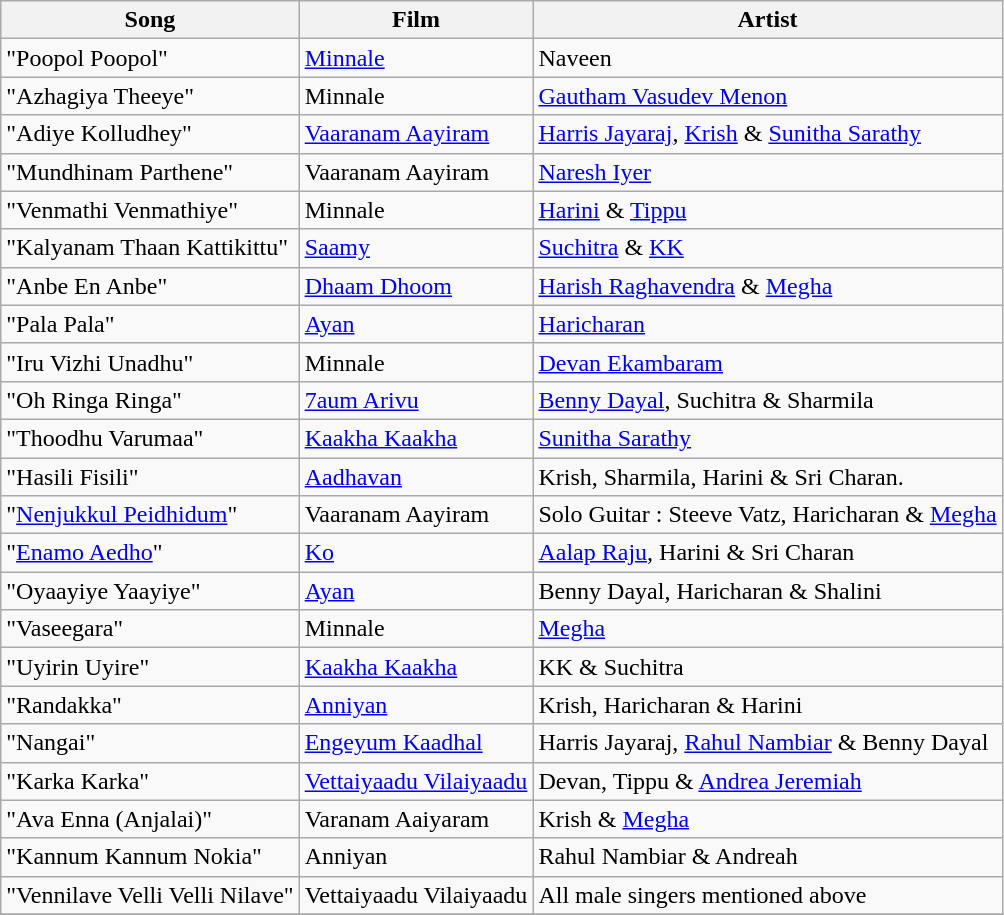<table class="wikitable sortable plainrowheaders">
<tr>
<th scope="col">Song</th>
<th scope="col">Film</th>
<th scope="col">Artist</th>
</tr>
<tr>
<td>"Poopol Poopol"</td>
<td><a href='#'>Minnale</a></td>
<td>Naveen</td>
</tr>
<tr>
<td>"Azhagiya Theeye"</td>
<td>Minnale</td>
<td><a href='#'>Gautham Vasudev Menon</a></td>
</tr>
<tr>
<td>"Adiye Kolludhey"</td>
<td><a href='#'>Vaaranam Aayiram</a></td>
<td><a href='#'>Harris Jayaraj</a>, <a href='#'>Krish</a> & <a href='#'>Sunitha Sarathy</a></td>
</tr>
<tr>
<td>"Mundhinam Parthene"</td>
<td>Vaaranam Aayiram</td>
<td><a href='#'>Naresh Iyer</a></td>
</tr>
<tr>
<td>"Venmathi Venmathiye"</td>
<td>Minnale</td>
<td><a href='#'>Harini</a> & <a href='#'>Tippu</a></td>
</tr>
<tr>
<td>"Kalyanam Thaan Kattikittu"</td>
<td><a href='#'>Saamy</a></td>
<td><a href='#'>Suchitra</a> & <a href='#'>KK</a></td>
</tr>
<tr>
<td>"Anbe En Anbe"</td>
<td><a href='#'>Dhaam Dhoom</a></td>
<td><a href='#'>Harish Raghavendra</a> & <a href='#'>Megha</a></td>
</tr>
<tr>
<td>"Pala Pala"</td>
<td><a href='#'>Ayan</a></td>
<td><a href='#'>Haricharan</a></td>
</tr>
<tr>
<td>"Iru Vizhi Unadhu"</td>
<td>Minnale</td>
<td><a href='#'>Devan Ekambaram</a></td>
</tr>
<tr>
<td>"Oh Ringa Ringa"</td>
<td><a href='#'>7aum Arivu</a></td>
<td><a href='#'>Benny Dayal</a>, Suchitra & Sharmila</td>
</tr>
<tr>
<td>"Thoodhu Varumaa"</td>
<td><a href='#'>Kaakha Kaakha</a></td>
<td><a href='#'>Sunitha Sarathy</a></td>
</tr>
<tr>
<td>"Hasili Fisili"</td>
<td><a href='#'>Aadhavan</a></td>
<td>Krish, Sharmila, Harini & Sri Charan.</td>
</tr>
<tr>
<td>"<a href='#'>Nenjukkul Peidhidum</a>"</td>
<td>Vaaranam Aayiram</td>
<td>Solo Guitar : Steeve Vatz, Haricharan & <a href='#'>Megha</a></td>
</tr>
<tr>
<td>"<a href='#'>Enamo Aedho</a>"</td>
<td><a href='#'>Ko</a></td>
<td><a href='#'>Aalap Raju</a>, Harini & Sri Charan</td>
</tr>
<tr>
<td>"Oyaayiye Yaayiye"</td>
<td><a href='#'>Ayan</a></td>
<td>Benny Dayal, Haricharan & Shalini</td>
</tr>
<tr>
<td>"Vaseegara"</td>
<td>Minnale</td>
<td><a href='#'>Megha</a></td>
</tr>
<tr>
<td>"Uyirin Uyire"</td>
<td><a href='#'>Kaakha Kaakha</a></td>
<td>KK & Suchitra</td>
</tr>
<tr>
<td>"Randakka"</td>
<td><a href='#'>Anniyan</a></td>
<td>Krish, Haricharan & Harini</td>
</tr>
<tr>
<td>"Nangai"</td>
<td><a href='#'>Engeyum Kaadhal</a></td>
<td>Harris Jayaraj, <a href='#'>Rahul Nambiar</a> & Benny Dayal</td>
</tr>
<tr>
<td>"Karka Karka"</td>
<td><a href='#'>Vettaiyaadu Vilaiyaadu</a></td>
<td>Devan, Tippu & <a href='#'>Andrea Jeremiah</a></td>
</tr>
<tr>
<td>"Ava Enna (Anjalai)"</td>
<td>Varanam Aaiyaram</td>
<td>Krish & <a href='#'>Megha</a></td>
</tr>
<tr>
<td>"Kannum Kannum Nokia"</td>
<td>Anniyan</td>
<td>Rahul Nambiar & Andreah</td>
</tr>
<tr>
<td>"Vennilave Velli Velli Nilave"</td>
<td>Vettaiyaadu Vilaiyaadu</td>
<td>All male singers mentioned above</td>
</tr>
<tr>
</tr>
</table>
